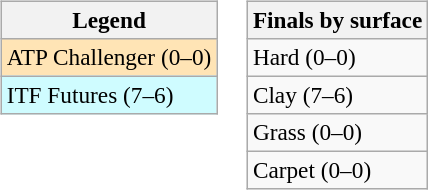<table>
<tr valign=top>
<td><br><table class=wikitable style=font-size:97%>
<tr>
<th>Legend</th>
</tr>
<tr bgcolor=moccasin>
<td>ATP Challenger (0–0)</td>
</tr>
<tr bgcolor=cffcff>
<td>ITF Futures (7–6)</td>
</tr>
</table>
</td>
<td><br><table class=wikitable style=font-size:97%>
<tr>
<th>Finals by surface</th>
</tr>
<tr>
<td>Hard (0–0)</td>
</tr>
<tr>
<td>Clay (7–6)</td>
</tr>
<tr>
<td>Grass (0–0)</td>
</tr>
<tr>
<td>Carpet (0–0)</td>
</tr>
</table>
</td>
</tr>
</table>
